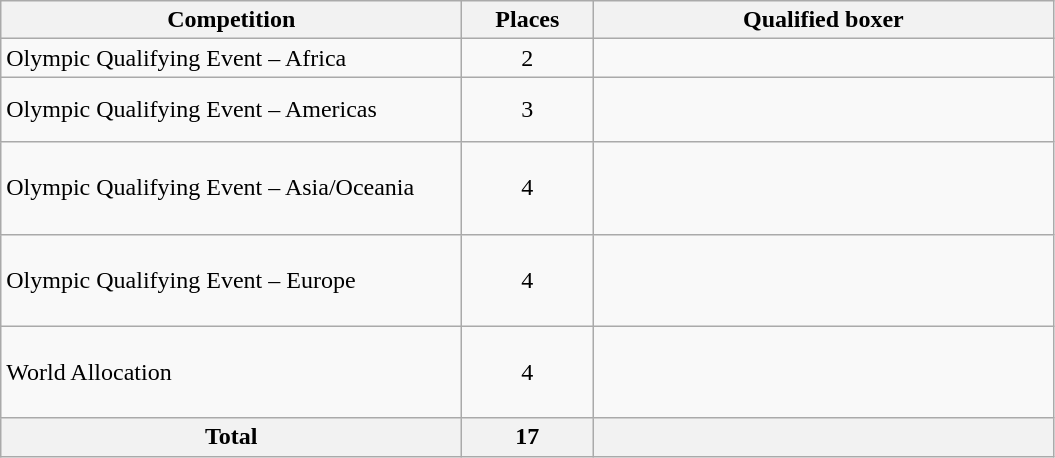<table class=wikitable>
<tr>
<th width=300>Competition</th>
<th width=80>Places</th>
<th width=300>Qualified boxer</th>
</tr>
<tr>
<td>Olympic Qualifying Event – Africa</td>
<td align="center">2</td>
<td><br></td>
</tr>
<tr>
<td>Olympic Qualifying Event – Americas</td>
<td align="center">3</td>
<td><br><br></td>
</tr>
<tr>
<td>Olympic Qualifying Event – Asia/Oceania</td>
<td align="center">4</td>
<td><br><br><br></td>
</tr>
<tr>
<td>Olympic Qualifying Event – Europe</td>
<td align="center">4</td>
<td><br><br><br></td>
</tr>
<tr>
<td>World Allocation</td>
<td align="center">4</td>
<td><br><br><br></td>
</tr>
<tr>
<th>Total</th>
<th>17</th>
<th></th>
</tr>
</table>
